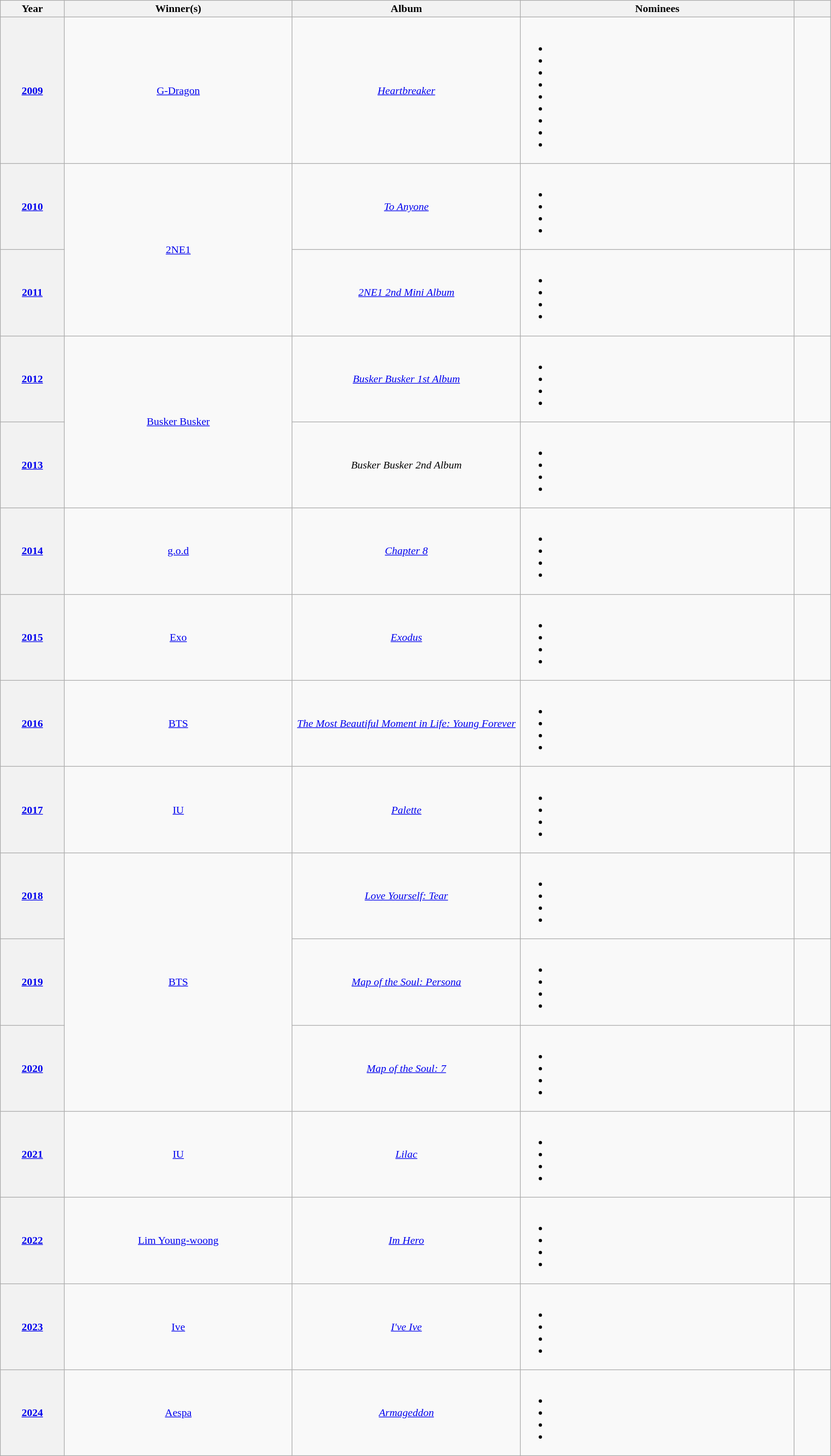<table class="wikitable sortable" style="text-align:center;">
<tr>
<th scope="col" style="width:7%;">Year</th>
<th scope="col" style="width:25%;">Winner(s)</th>
<th scope="col" style="width:25%;">Album</th>
<th scope="col" class="unsortable" style="width:30%;">Nominees</th>
<th scope="col" class="unsortable" style="width:4%;"></th>
</tr>
<tr>
<th scope="row"><a href='#'>2009</a><br></th>
<td><a href='#'>G-Dragon</a></td>
<td><em><a href='#'>Heartbreaker</a></em></td>
<td><br><ul><li></li><li></li><li></li><li></li><li></li><li></li><li></li><li></li><li></li></ul></td>
<td style="text-align:center;"><br></td>
</tr>
<tr>
<th scope="row"><a href='#'>2010</a></th>
<td rowspan="2"><a href='#'>2NE1</a></td>
<td><em><a href='#'>To Anyone</a></em></td>
<td><br><ul><li></li><li></li><li></li><li></li></ul></td>
<td style="text-align:center;"><br></td>
</tr>
<tr>
<th scope="row"><a href='#'>2011</a><br></th>
<td><em><a href='#'>2NE1 2nd Mini Album</a></em></td>
<td><br><ul><li></li><li></li><li></li><li></li></ul></td>
<td style="text-align:center;"><br></td>
</tr>
<tr>
<th scope="row"><a href='#'>2012</a><br></th>
<td rowspan="2"><a href='#'>Busker Busker</a></td>
<td><em><a href='#'>Busker Busker 1st Album</a></em></td>
<td><br><ul><li></li><li></li><li></li><li></li></ul></td>
<td style="text-align:center;"><br></td>
</tr>
<tr>
<th scope="row"><a href='#'>2013</a><br></th>
<td><em>Busker Busker 2nd Album</em></td>
<td><br><ul><li></li><li></li><li></li><li></li></ul></td>
<td style="text-align:center;"><br></td>
</tr>
<tr>
<th scope="row"><a href='#'>2014</a><br></th>
<td><a href='#'>g.o.d</a></td>
<td><em><a href='#'>Chapter 8</a></em></td>
<td><br><ul><li></li><li></li><li></li><li></li></ul></td>
<td style="text-align:center;"><br></td>
</tr>
<tr>
<th scope="row"><a href='#'>2015</a><br></th>
<td><a href='#'>Exo</a></td>
<td><em><a href='#'>Exodus</a></em></td>
<td><br><ul><li></li><li></li><li></li><li></li></ul></td>
<td style="text-align:center;"><br></td>
</tr>
<tr>
<th scope="row"><a href='#'>2016</a><br></th>
<td><a href='#'>BTS</a></td>
<td><em><a href='#'>The Most Beautiful Moment in Life: Young Forever</a></em></td>
<td><br><ul><li></li><li></li><li></li><li></li></ul></td>
<td style="text-align:center;"><br></td>
</tr>
<tr>
<th scope="row"><a href='#'>2017</a><br></th>
<td><a href='#'>IU</a></td>
<td><em><a href='#'>Palette</a></em></td>
<td><br><ul><li></li><li></li><li></li><li></li></ul></td>
<td style="text-align:center;"><br></td>
</tr>
<tr>
<th scope="row"><a href='#'>2018</a><br></th>
<td rowspan="3"><a href='#'>BTS</a></td>
<td><em><a href='#'>Love Yourself: Tear</a></em></td>
<td><br><ul><li></li><li></li><li></li><li></li></ul></td>
<td style="text-align:center;"><br></td>
</tr>
<tr>
<th scope="row"><a href='#'>2019</a><br></th>
<td><em><a href='#'>Map of the Soul: Persona</a></em></td>
<td><br><ul><li></li><li></li><li></li><li></li></ul></td>
<td style="text-align:center;"><br></td>
</tr>
<tr>
<th scope="row"><a href='#'>2020</a></th>
<td><em><a href='#'>Map of the Soul: 7</a></em></td>
<td><br><ul><li></li><li></li><li></li><li></li></ul></td>
<td style="text-align:center;"><br></td>
</tr>
<tr>
<th scope="row"><a href='#'>2021</a></th>
<td><a href='#'>IU</a></td>
<td><em><a href='#'>Lilac</a></em></td>
<td><br><ul><li></li><li></li><li></li><li></li></ul></td>
<td style="text-align:center;"></td>
</tr>
<tr>
<th scope="row"><a href='#'>2022</a></th>
<td><a href='#'>Lim Young-woong</a></td>
<td><em><a href='#'>Im Hero</a></em></td>
<td><br><ul><li></li><li></li><li></li><li></li></ul></td>
<td style="text-align:center;"></td>
</tr>
<tr>
<th scope="row"><a href='#'>2023</a></th>
<td><a href='#'>Ive</a></td>
<td><em><a href='#'>I've Ive</a></em></td>
<td><br><ul><li></li><li></li><li></li><li></li></ul></td>
<td style="text-align:center;"></td>
</tr>
<tr>
<th scope="row"><a href='#'>2024</a></th>
<td><a href='#'>Aespa</a></td>
<td><em><a href='#'>Armageddon</a></em></td>
<td><br><ul><li></li><li></li><li></li><li></li></ul></td>
<td style="text-align:center;"></td>
</tr>
</table>
